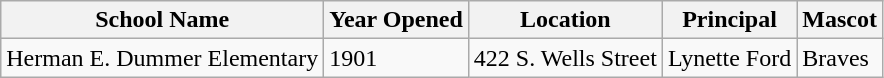<table class="wikitable">
<tr>
<th>School Name</th>
<th>Year Opened</th>
<th>Location</th>
<th>Principal</th>
<th>Mascot</th>
</tr>
<tr>
<td>Herman E. Dummer Elementary</td>
<td>1901</td>
<td>422 S. Wells Street</td>
<td>Lynette Ford</td>
<td>Braves</td>
</tr>
</table>
